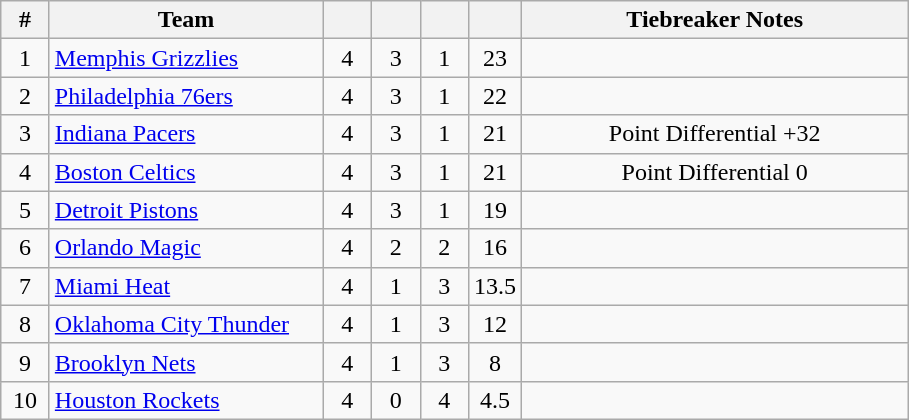<table class="wikitable" style="text-align:center">
<tr>
<th width="25px">#</th>
<th width="175px">Team</th>
<th width="25px"></th>
<th width="25px"></th>
<th width="25px"></th>
<th width="25px"></th>
<th width="250px">Tiebreaker Notes</th>
</tr>
<tr>
<td>1</td>
<td align="left"><a href='#'>Memphis Grizzlies</a></td>
<td>4</td>
<td>3</td>
<td>1</td>
<td>23</td>
<td></td>
</tr>
<tr>
<td>2</td>
<td align="left"><a href='#'>Philadelphia 76ers</a></td>
<td>4</td>
<td>3</td>
<td>1</td>
<td>22</td>
<td></td>
</tr>
<tr>
<td>3</td>
<td align="left"><a href='#'>Indiana Pacers</a></td>
<td>4</td>
<td>3</td>
<td>1</td>
<td>21</td>
<td>Point Differential +32</td>
</tr>
<tr>
<td>4</td>
<td align="left"><a href='#'>Boston Celtics</a></td>
<td>4</td>
<td>3</td>
<td>1</td>
<td>21</td>
<td>Point Differential 0</td>
</tr>
<tr>
<td>5</td>
<td align="left"><a href='#'>Detroit Pistons</a></td>
<td>4</td>
<td>3</td>
<td>1</td>
<td>19</td>
<td></td>
</tr>
<tr>
<td>6</td>
<td align="left"><a href='#'>Orlando Magic</a></td>
<td>4</td>
<td>2</td>
<td>2</td>
<td>16</td>
<td></td>
</tr>
<tr>
<td>7</td>
<td align="left"><a href='#'>Miami Heat</a></td>
<td>4</td>
<td>1</td>
<td>3</td>
<td>13.5</td>
<td></td>
</tr>
<tr>
<td>8</td>
<td align="left"><a href='#'>Oklahoma City Thunder</a></td>
<td>4</td>
<td>1</td>
<td>3</td>
<td>12</td>
<td></td>
</tr>
<tr>
<td>9</td>
<td align="left"><a href='#'>Brooklyn Nets</a></td>
<td>4</td>
<td>1</td>
<td>3</td>
<td>8</td>
<td></td>
</tr>
<tr>
<td>10</td>
<td align="left"><a href='#'>Houston Rockets</a></td>
<td>4</td>
<td>0</td>
<td>4</td>
<td>4.5</td>
<td></td>
</tr>
</table>
